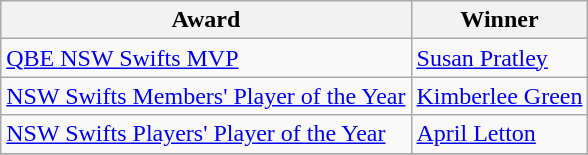<table class="wikitable collapsible">
<tr>
<th>Award</th>
<th>Winner</th>
</tr>
<tr>
<td><a href='#'>QBE NSW Swifts MVP</a></td>
<td><a href='#'>Susan Pratley</a></td>
</tr>
<tr>
<td><a href='#'>NSW Swifts Members' Player of the Year</a></td>
<td><a href='#'>Kimberlee Green</a></td>
</tr>
<tr>
<td><a href='#'>NSW Swifts Players' Player of the Year</a></td>
<td><a href='#'>April Letton</a></td>
</tr>
<tr>
</tr>
</table>
